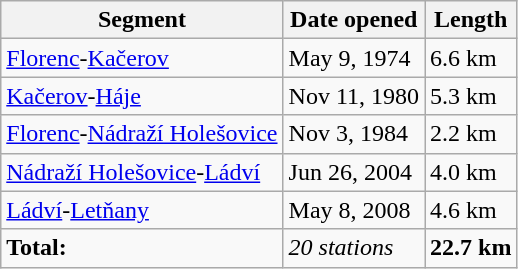<table class="wikitable" style="text-align: left">
<tr>
<th>Segment</th>
<th>Date opened</th>
<th>Length</th>
</tr>
<tr>
<td style="text-align: left;"><a href='#'>Florenc</a>-<a href='#'>Kačerov</a></td>
<td>May 9, 1974</td>
<td>6.6 km</td>
</tr>
<tr>
<td style="text-align: left;"><a href='#'>Kačerov</a>-<a href='#'>Háje</a></td>
<td>Nov 11, 1980</td>
<td>5.3 km</td>
</tr>
<tr>
<td style="text-align: left;"><a href='#'>Florenc</a>-<a href='#'>Nádraží Holešovice</a></td>
<td>Nov 3, 1984</td>
<td>2.2 km</td>
</tr>
<tr>
<td style="text-align: left;"><a href='#'>Nádraží Holešovice</a>-<a href='#'>Ládví</a></td>
<td>Jun 26, 2004</td>
<td>4.0 km</td>
</tr>
<tr>
<td style="text-align: left;"><a href='#'>Ládví</a>-<a href='#'>Letňany</a></td>
<td>May 8, 2008</td>
<td>4.6 km</td>
</tr>
<tr>
<td><strong>Total:</strong></td>
<td><em>20 stations</em></td>
<td><strong>22.7 km</strong></td>
</tr>
</table>
